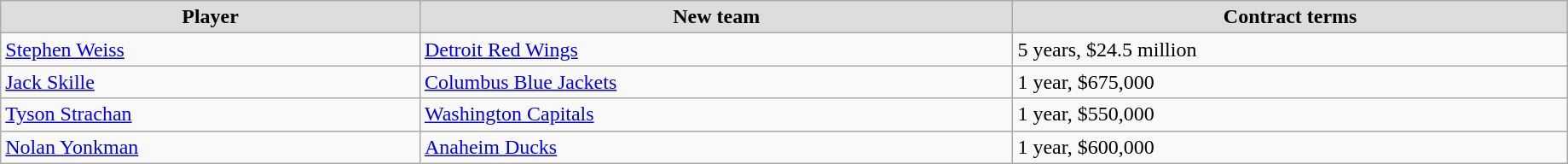<table class="wikitable" width=97%>
<tr align="center" bgcolor="#dddddd">
<td><strong>Player</strong></td>
<td><strong>New team</strong></td>
<td><strong>Contract terms</strong></td>
</tr>
<tr>
<td><a href='#'>Stephen Weiss</a></td>
<td><a href='#'>Detroit Red Wings</a></td>
<td>5 years, $24.5 million</td>
</tr>
<tr>
<td><a href='#'>Jack Skille</a></td>
<td><a href='#'>Columbus Blue Jackets</a></td>
<td>1 year, $675,000</td>
</tr>
<tr>
<td><a href='#'>Tyson Strachan</a></td>
<td><a href='#'>Washington Capitals</a></td>
<td>1 year, $550,000</td>
</tr>
<tr>
<td><a href='#'>Nolan Yonkman</a></td>
<td><a href='#'>Anaheim Ducks</a></td>
<td>1 year, $600,000</td>
</tr>
</table>
